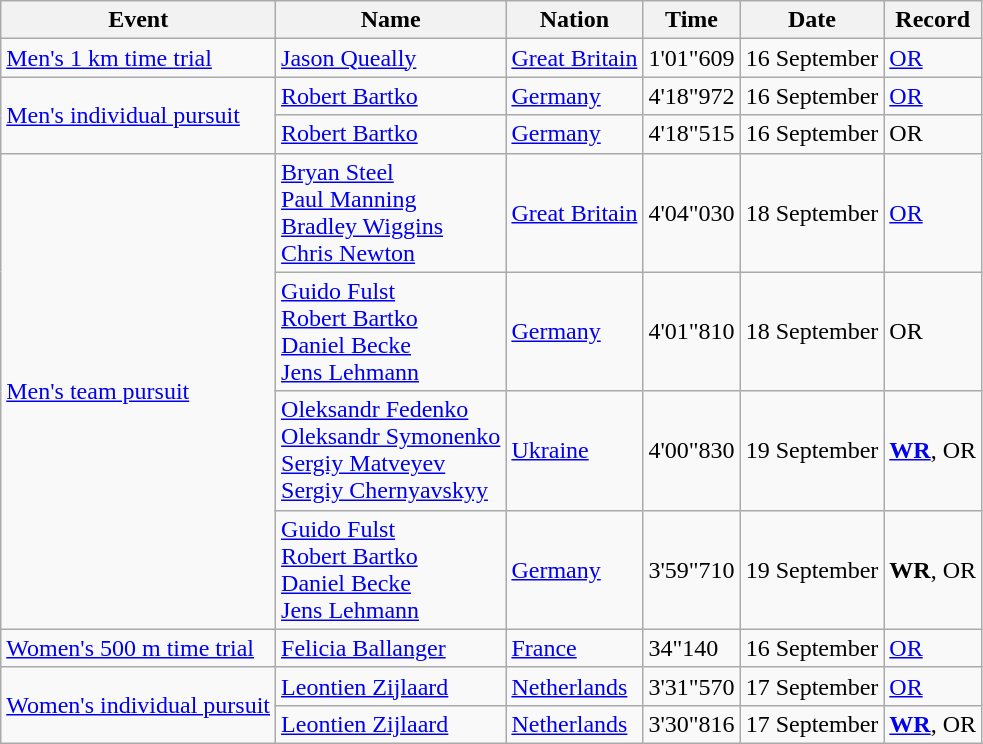<table class="wikitable">
<tr>
<th>Event</th>
<th>Name</th>
<th>Nation</th>
<th>Time</th>
<th>Date</th>
<th>Record</th>
</tr>
<tr>
<td><a href='#'>Men's 1 km time trial</a></td>
<td><a href='#'>Jason Queally</a></td>
<td><a href='#'>Great Britain</a></td>
<td>1'01"609</td>
<td>16 September</td>
<td><a href='#'>OR</a></td>
</tr>
<tr>
<td rowspan=2><a href='#'>Men's individual pursuit</a></td>
<td><a href='#'>Robert Bartko</a></td>
<td><a href='#'>Germany</a></td>
<td>4'18"972</td>
<td>16 September</td>
<td><a href='#'>OR</a></td>
</tr>
<tr>
<td><a href='#'>Robert Bartko</a></td>
<td><a href='#'>Germany</a></td>
<td>4'18"515</td>
<td>16 September</td>
<td>OR</td>
</tr>
<tr>
<td rowspan=4><a href='#'>Men's team pursuit</a></td>
<td><a href='#'>Bryan Steel</a><br><a href='#'>Paul Manning</a><br><a href='#'>Bradley Wiggins</a><br><a href='#'>Chris Newton</a></td>
<td><a href='#'>Great Britain</a></td>
<td>4'04"030</td>
<td>18 September</td>
<td><a href='#'>OR</a></td>
</tr>
<tr>
<td><a href='#'>Guido Fulst</a><br><a href='#'>Robert Bartko</a><br><a href='#'>Daniel Becke</a><br><a href='#'>Jens Lehmann</a></td>
<td><a href='#'>Germany</a></td>
<td>4'01"810</td>
<td>18 September</td>
<td>OR</td>
</tr>
<tr>
<td><a href='#'>Oleksandr Fedenko</a><br><a href='#'>Oleksandr Symonenko</a><br><a href='#'>Sergiy Matveyev</a><br><a href='#'>Sergiy Chernyavskyy</a></td>
<td><a href='#'>Ukraine</a></td>
<td>4'00"830</td>
<td>19 September</td>
<td><strong><a href='#'>WR</a></strong>, OR</td>
</tr>
<tr>
<td><a href='#'>Guido Fulst</a><br><a href='#'>Robert Bartko</a><br><a href='#'>Daniel Becke</a><br><a href='#'>Jens Lehmann</a></td>
<td><a href='#'>Germany</a></td>
<td>3'59"710</td>
<td>19 September</td>
<td><strong>WR</strong>, OR</td>
</tr>
<tr>
<td><a href='#'>Women's 500 m time trial</a></td>
<td><a href='#'>Felicia Ballanger</a></td>
<td><a href='#'>France</a></td>
<td>34"140</td>
<td>16 September</td>
<td><a href='#'>OR</a></td>
</tr>
<tr>
<td rowspan=2><a href='#'>Women's individual pursuit</a></td>
<td><a href='#'>Leontien Zijlaard</a></td>
<td><a href='#'>Netherlands</a></td>
<td>3'31"570</td>
<td>17 September</td>
<td><a href='#'>OR</a></td>
</tr>
<tr>
<td><a href='#'>Leontien Zijlaard</a></td>
<td><a href='#'>Netherlands</a></td>
<td>3'30"816</td>
<td>17 September</td>
<td><strong><a href='#'>WR</a></strong>, OR</td>
</tr>
</table>
